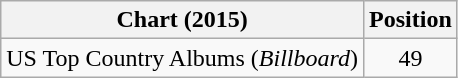<table class="wikitable sortable plainrowheaders">
<tr>
<th>Chart (2015)</th>
<th>Position</th>
</tr>
<tr>
<td>US Top Country Albums (<em>Billboard</em>)</td>
<td style="text-align:center;">49</td>
</tr>
</table>
